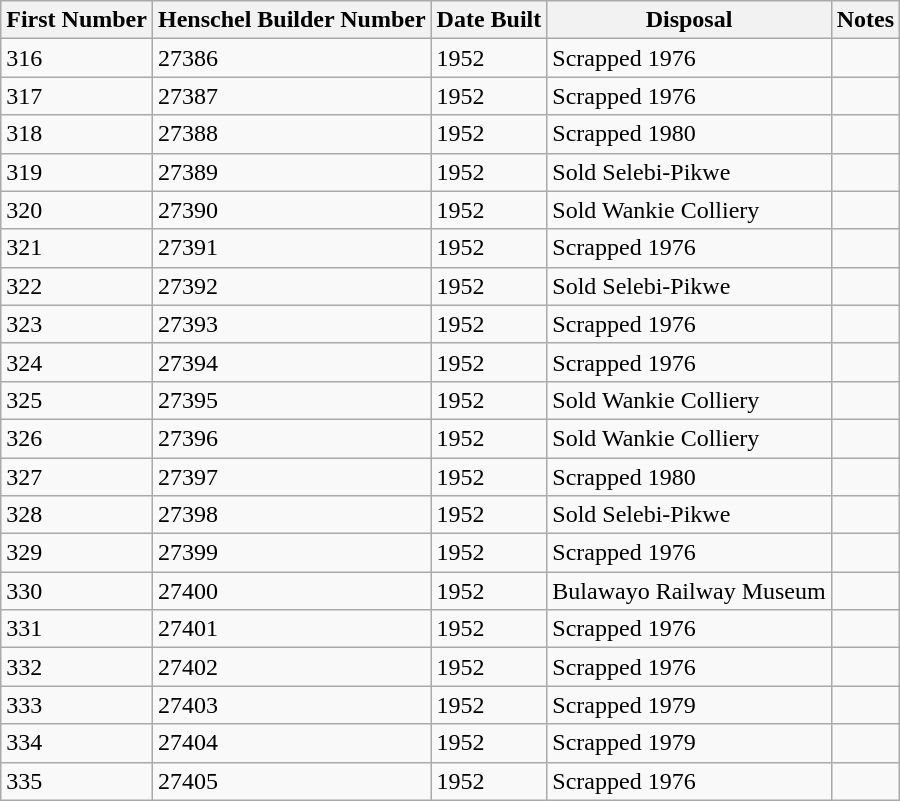<table class="wikitable">
<tr>
<th>First Number</th>
<th>Henschel Builder Number</th>
<th>Date Built</th>
<th>Disposal</th>
<th>Notes</th>
</tr>
<tr>
<td>316</td>
<td>27386</td>
<td>1952</td>
<td>Scrapped 1976</td>
<td></td>
</tr>
<tr>
<td>317</td>
<td>27387</td>
<td>1952</td>
<td>Scrapped 1976</td>
<td></td>
</tr>
<tr>
<td>318</td>
<td>27388</td>
<td>1952</td>
<td>Scrapped 1980</td>
<td></td>
</tr>
<tr>
<td>319</td>
<td>27389</td>
<td>1952</td>
<td>Sold Selebi-Pikwe</td>
<td></td>
</tr>
<tr>
<td>320</td>
<td>27390</td>
<td>1952</td>
<td>Sold Wankie Colliery</td>
<td></td>
</tr>
<tr>
<td>321</td>
<td>27391</td>
<td>1952</td>
<td>Scrapped 1976</td>
<td></td>
</tr>
<tr>
<td>322</td>
<td>27392</td>
<td>1952</td>
<td>Sold Selebi-Pikwe</td>
<td></td>
</tr>
<tr>
<td>323</td>
<td>27393</td>
<td>1952</td>
<td>Scrapped 1976</td>
<td></td>
</tr>
<tr>
<td>324</td>
<td>27394</td>
<td>1952</td>
<td>Scrapped 1976</td>
<td></td>
</tr>
<tr>
<td>325</td>
<td>27395</td>
<td>1952</td>
<td>Sold Wankie Colliery</td>
<td></td>
</tr>
<tr>
<td>326</td>
<td>27396</td>
<td>1952</td>
<td>Sold Wankie Colliery</td>
<td></td>
</tr>
<tr>
<td>327</td>
<td>27397</td>
<td>1952</td>
<td>Scrapped 1980</td>
<td></td>
</tr>
<tr>
<td>328</td>
<td>27398</td>
<td>1952</td>
<td>Sold Selebi-Pikwe</td>
<td></td>
</tr>
<tr>
<td>329</td>
<td>27399</td>
<td>1952</td>
<td>Scrapped 1976</td>
<td></td>
</tr>
<tr>
<td>330</td>
<td>27400</td>
<td>1952</td>
<td>Bulawayo Railway Museum</td>
<td></td>
</tr>
<tr>
<td>331</td>
<td>27401</td>
<td>1952</td>
<td>Scrapped 1976</td>
<td></td>
</tr>
<tr>
<td>332</td>
<td>27402</td>
<td>1952</td>
<td>Scrapped 1976</td>
<td></td>
</tr>
<tr>
<td>333</td>
<td>27403</td>
<td>1952</td>
<td>Scrapped 1979</td>
<td></td>
</tr>
<tr>
<td>334</td>
<td>27404</td>
<td>1952</td>
<td>Scrapped 1979</td>
<td></td>
</tr>
<tr>
<td>335</td>
<td>27405</td>
<td>1952</td>
<td>Scrapped 1976</td>
<td></td>
</tr>
</table>
